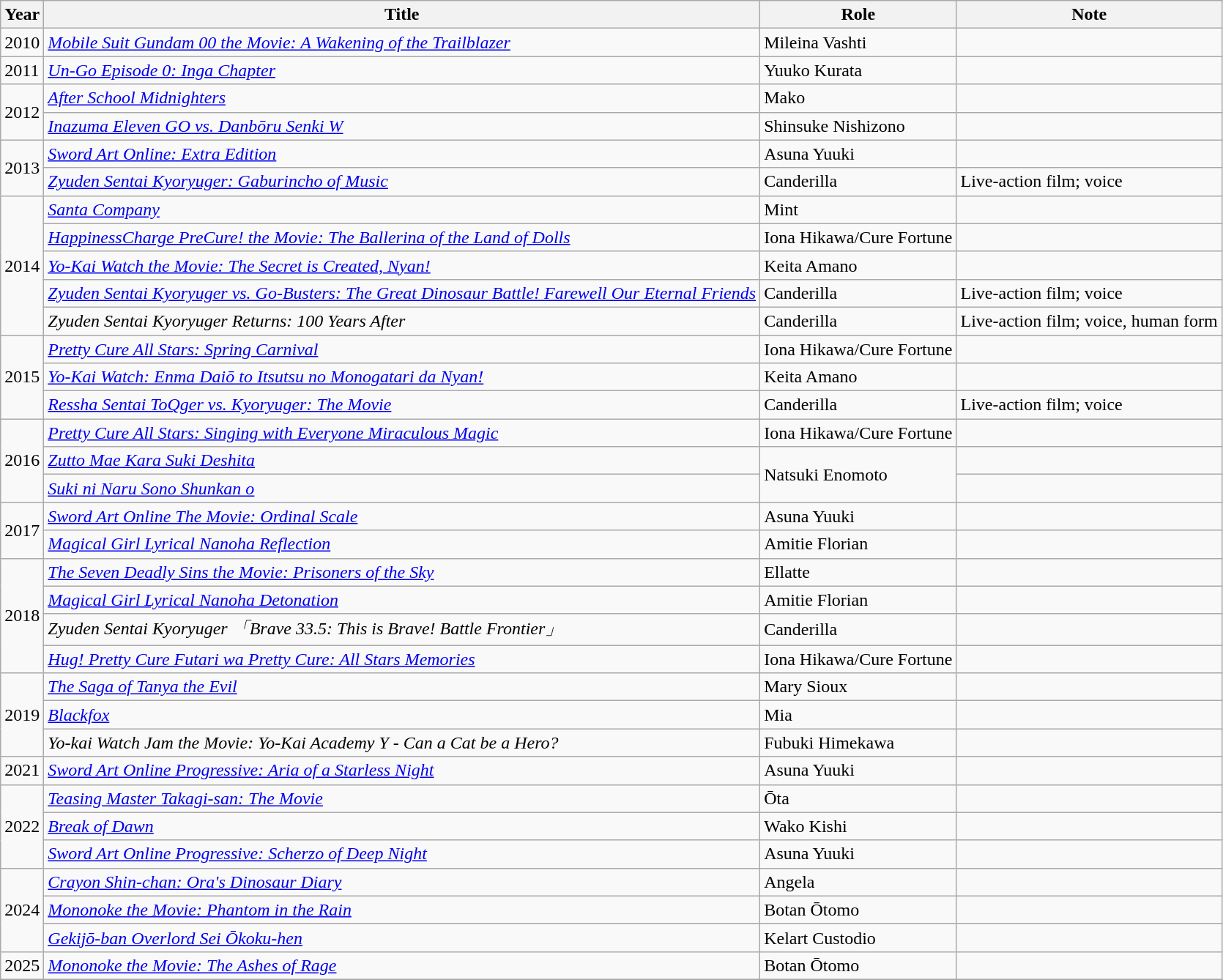<table class="wikitable">
<tr>
<th>Year</th>
<th>Title</th>
<th>Role</th>
<th>Note</th>
</tr>
<tr>
<td>2010</td>
<td><em><a href='#'>Mobile Suit Gundam 00 the Movie: A Wakening of the Trailblazer</a></em></td>
<td>Mileina Vashti</td>
<td></td>
</tr>
<tr>
<td>2011</td>
<td><em><a href='#'>Un-Go Episode 0: Inga Chapter</a></em></td>
<td>Yuuko Kurata</td>
<td></td>
</tr>
<tr>
<td rowspan="2">2012</td>
<td><em><a href='#'>After School Midnighters</a></em></td>
<td>Mako</td>
<td></td>
</tr>
<tr>
<td><em><a href='#'>Inazuma Eleven GO vs. Danbōru Senki W</a></em></td>
<td>Shinsuke Nishizono</td>
<td></td>
</tr>
<tr>
<td rowspan="2">2013</td>
<td><em><a href='#'>Sword Art Online: Extra Edition</a></em></td>
<td>Asuna Yuuki</td>
<td></td>
</tr>
<tr>
<td><em><a href='#'>Zyuden Sentai Kyoryuger: Gaburincho of Music</a></em></td>
<td>Canderilla</td>
<td>Live-action film; voice</td>
</tr>
<tr>
<td rowspan="5">2014</td>
<td><em><a href='#'>Santa Company</a></em></td>
<td>Mint</td>
<td></td>
</tr>
<tr>
<td><em><a href='#'>HappinessCharge PreCure! the Movie: The Ballerina of the Land of Dolls</a></em></td>
<td>Iona Hikawa/Cure Fortune</td>
<td></td>
</tr>
<tr>
<td><em><a href='#'>Yo-Kai Watch the Movie: The Secret is Created, Nyan!</a></em></td>
<td>Keita Amano</td>
<td></td>
</tr>
<tr>
<td><em><a href='#'>Zyuden Sentai Kyoryuger vs. Go-Busters: The Great Dinosaur Battle! Farewell Our Eternal Friends</a></em></td>
<td>Canderilla</td>
<td>Live-action film; voice</td>
</tr>
<tr>
<td><em>Zyuden Sentai Kyoryuger Returns: 100 Years After</em></td>
<td>Canderilla</td>
<td>Live-action film; voice, human form</td>
</tr>
<tr>
<td rowspan="3">2015</td>
<td><em><a href='#'>Pretty Cure All Stars: Spring Carnival</a></em></td>
<td>Iona Hikawa/Cure Fortune</td>
<td></td>
</tr>
<tr>
<td><em><a href='#'>Yo-Kai Watch: Enma Daiō to Itsutsu no Monogatari da Nyan!</a></em></td>
<td>Keita Amano</td>
<td></td>
</tr>
<tr>
<td><em><a href='#'>Ressha Sentai ToQger vs. Kyoryuger: The Movie</a></em></td>
<td>Canderilla</td>
<td>Live-action film; voice</td>
</tr>
<tr>
<td rowspan="3">2016</td>
<td><em><a href='#'>Pretty Cure All Stars: Singing with Everyone Miraculous Magic</a></em></td>
<td>Iona Hikawa/Cure Fortune</td>
<td></td>
</tr>
<tr>
<td><em><a href='#'>Zutto Mae Kara Suki Deshita</a></em></td>
<td rowspan="2">Natsuki Enomoto</td>
<td></td>
</tr>
<tr>
<td><em><a href='#'>Suki ni Naru Sono Shunkan o</a></em></td>
<td></td>
</tr>
<tr>
<td rowspan="2">2017</td>
<td><em><a href='#'>Sword Art Online The Movie: Ordinal Scale</a></em></td>
<td>Asuna Yuuki</td>
<td></td>
</tr>
<tr>
<td><em><a href='#'>Magical Girl Lyrical Nanoha Reflection</a></em></td>
<td>Amitie Florian</td>
<td></td>
</tr>
<tr>
<td rowspan="4">2018</td>
<td><em><a href='#'>The Seven Deadly Sins the Movie: Prisoners of the Sky</a></em></td>
<td>Ellatte</td>
<td></td>
</tr>
<tr>
<td><em><a href='#'>Magical Girl Lyrical Nanoha Detonation</a></em></td>
<td>Amitie Florian</td>
<td></td>
</tr>
<tr>
<td><em>Zyuden Sentai Kyoryuger 「Brave 33.5: This is Brave! Battle Frontier」</em></td>
<td>Canderilla</td>
<td></td>
</tr>
<tr>
<td><em><a href='#'>Hug! Pretty Cure Futari wa Pretty Cure: All Stars Memories</a></em></td>
<td>Iona Hikawa/Cure Fortune</td>
<td></td>
</tr>
<tr>
<td rowspan="3">2019</td>
<td><em><a href='#'>The Saga of Tanya the Evil</a></em></td>
<td>Mary Sioux</td>
<td></td>
</tr>
<tr>
<td><em><a href='#'>Blackfox</a></em></td>
<td>Mia</td>
<td></td>
</tr>
<tr>
<td><em>Yo-kai Watch Jam the Movie: Yo-Kai Academy Y - Can a Cat be a Hero?</em></td>
<td>Fubuki Himekawa</td>
<td></td>
</tr>
<tr>
<td>2021</td>
<td><em><a href='#'>Sword Art Online Progressive: Aria of a Starless Night</a></em></td>
<td>Asuna Yuuki</td>
<td></td>
</tr>
<tr>
<td rowspan="3">2022</td>
<td><em><a href='#'>Teasing Master Takagi-san: The Movie</a></em></td>
<td>Ōta</td>
<td></td>
</tr>
<tr>
<td><em><a href='#'>Break of Dawn</a></em></td>
<td>Wako Kishi</td>
<td></td>
</tr>
<tr>
<td><em><a href='#'>Sword Art Online Progressive: Scherzo of Deep Night</a></em></td>
<td>Asuna Yuuki</td>
<td></td>
</tr>
<tr>
<td rowspan="3">2024</td>
<td><em><a href='#'>Crayon Shin-chan: Ora's Dinosaur Diary</a></em></td>
<td>Angela</td>
<td></td>
</tr>
<tr>
<td><em><a href='#'>Mononoke the Movie: Phantom in the Rain</a></em></td>
<td>Botan Ōtomo</td>
<td></td>
</tr>
<tr>
<td><em><a href='#'>Gekijō-ban Overlord Sei Ōkoku-hen</a></em></td>
<td>Kelart Custodio</td>
<td></td>
</tr>
<tr>
<td>2025</td>
<td><em><a href='#'>Mononoke the Movie: The Ashes of Rage</a></em></td>
<td>Botan Ōtomo</td>
<td></td>
</tr>
<tr>
</tr>
</table>
